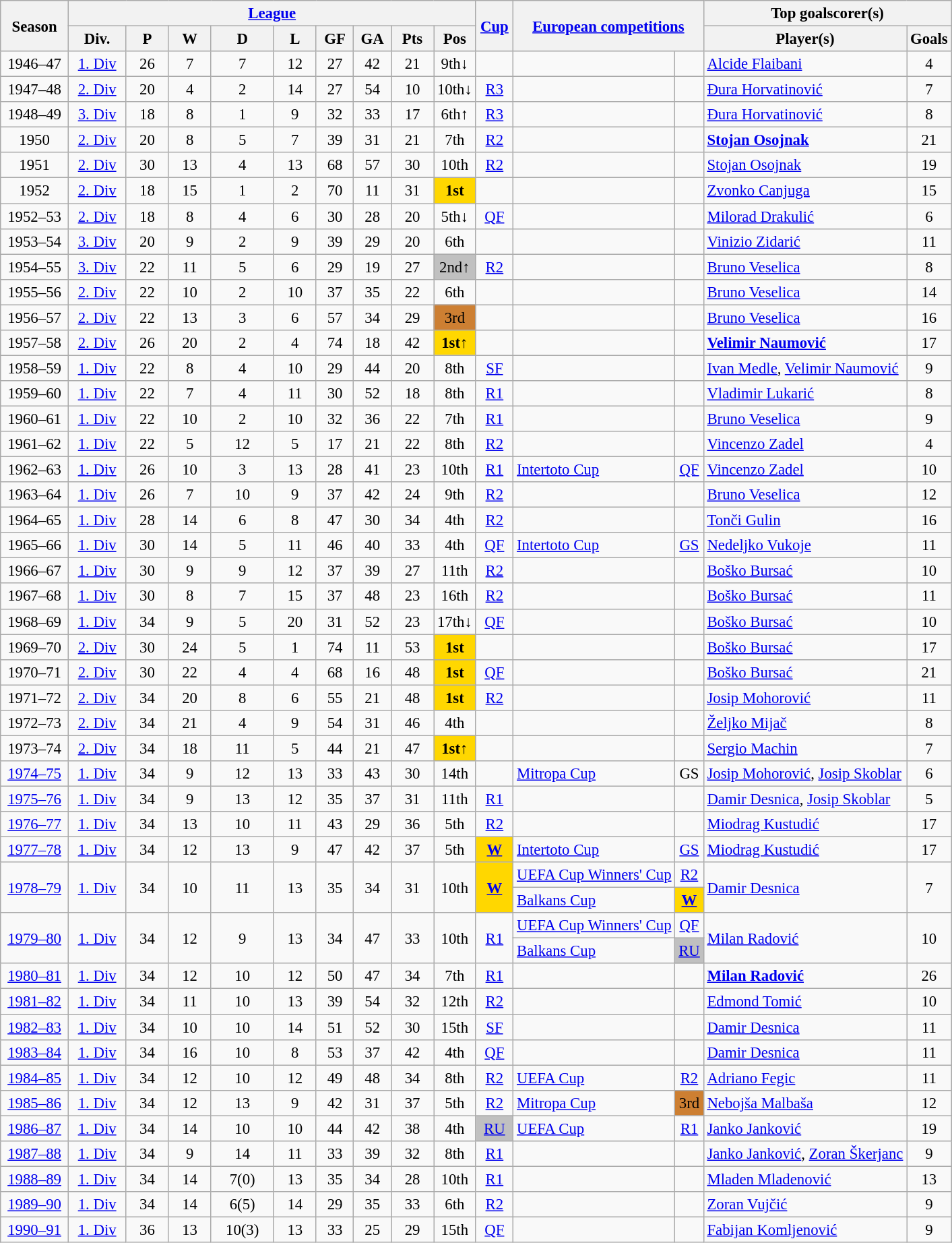<table class="wikitable" style="font-size: 95%; text-align: center">
<tr>
<th rowspan=2 width="60">Season</th>
<th colspan=9><a href='#'>League</a></th>
<th rowspan=2 width="30"><a href='#'>Cup</a></th>
<th rowspan=2 colspan=2 width="170"><a href='#'>European competitions</a></th>
<th colspan=2 width="220">Top goalscorer(s)</th>
</tr>
<tr>
<th width="50">Div.</th>
<th width="35">P</th>
<th width="35">W</th>
<th width="55">D</th>
<th width="35">L</th>
<th width="30">GF</th>
<th width="30">GA</th>
<th width="35">Pts</th>
<th width="30">Pos</th>
<th align="left">Player(s)</th>
<th>Goals</th>
</tr>
<tr>
<td>1946–47</td>
<td><a href='#'>1. Div</a></td>
<td>26</td>
<td>7</td>
<td>7</td>
<td>12</td>
<td>27</td>
<td>42</td>
<td>21</td>
<td>9th↓</td>
<td></td>
<td></td>
<td></td>
<td align="left"><a href='#'>Alcide Flaibani</a></td>
<td>4</td>
</tr>
<tr>
<td>1947–48</td>
<td><a href='#'>2. Div</a></td>
<td>20</td>
<td>4</td>
<td>2</td>
<td>14</td>
<td>27</td>
<td>54</td>
<td>10</td>
<td>10th↓</td>
<td><a href='#'>R3</a></td>
<td></td>
<td></td>
<td align="left"><a href='#'>Đura Horvatinović</a></td>
<td>7</td>
</tr>
<tr>
<td>1948–49</td>
<td><a href='#'>3. Div</a></td>
<td>18</td>
<td>8</td>
<td>1</td>
<td>9</td>
<td>32</td>
<td>33</td>
<td>17</td>
<td>6th↑</td>
<td><a href='#'>R3</a></td>
<td></td>
<td></td>
<td align="left"><a href='#'>Đura Horvatinović</a></td>
<td>8</td>
</tr>
<tr>
<td>1950</td>
<td><a href='#'>2. Div</a></td>
<td>20</td>
<td>8</td>
<td>5</td>
<td>7</td>
<td>39</td>
<td>31</td>
<td>21</td>
<td>7th</td>
<td><a href='#'>R2</a></td>
<td></td>
<td></td>
<td align="left"><strong><a href='#'>Stojan Osojnak</a></strong></td>
<td>21</td>
</tr>
<tr>
<td>1951</td>
<td><a href='#'>2. Div</a></td>
<td>30</td>
<td>13</td>
<td>4</td>
<td>13</td>
<td>68</td>
<td>57</td>
<td>30</td>
<td>10th</td>
<td><a href='#'>R2</a></td>
<td></td>
<td></td>
<td align="left"><a href='#'>Stojan Osojnak</a></td>
<td>19</td>
</tr>
<tr>
<td>1952</td>
<td><a href='#'>2. Div</a></td>
<td>18</td>
<td>15</td>
<td>1</td>
<td>2</td>
<td>70</td>
<td>11</td>
<td>31</td>
<td bgcolor=Gold><strong>1st</strong></td>
<td></td>
<td></td>
<td></td>
<td align="left"><a href='#'>Zvonko Canjuga</a></td>
<td>15</td>
</tr>
<tr>
<td>1952–53</td>
<td><a href='#'>2. Div</a></td>
<td>18</td>
<td>8</td>
<td>4</td>
<td>6</td>
<td>30</td>
<td>28</td>
<td>20</td>
<td>5th↓</td>
<td><a href='#'>QF</a></td>
<td></td>
<td></td>
<td align="left"><a href='#'>Milorad Drakulić</a></td>
<td>6</td>
</tr>
<tr>
<td>1953–54</td>
<td><a href='#'>3. Div</a></td>
<td>20</td>
<td>9</td>
<td>2</td>
<td>9</td>
<td>39</td>
<td>29</td>
<td>20</td>
<td>6th</td>
<td></td>
<td></td>
<td></td>
<td align="left"><a href='#'>Vinizio Zidarić</a></td>
<td>11</td>
</tr>
<tr>
<td>1954–55</td>
<td><a href='#'>3. Div</a></td>
<td>22</td>
<td>11</td>
<td>5</td>
<td>6</td>
<td>29</td>
<td>19</td>
<td>27</td>
<td bgcolor=Silver>2nd↑</td>
<td><a href='#'>R2</a></td>
<td></td>
<td></td>
<td align="left"><a href='#'>Bruno Veselica</a></td>
<td>8</td>
</tr>
<tr>
<td>1955–56</td>
<td><a href='#'>2. Div</a></td>
<td>22</td>
<td>10</td>
<td>2</td>
<td>10</td>
<td>37</td>
<td>35</td>
<td>22</td>
<td>6th</td>
<td></td>
<td></td>
<td></td>
<td align="left"><a href='#'>Bruno Veselica</a></td>
<td>14</td>
</tr>
<tr>
<td>1956–57</td>
<td><a href='#'>2. Div</a></td>
<td>22</td>
<td>13</td>
<td>3</td>
<td>6</td>
<td>57</td>
<td>34</td>
<td>29</td>
<td bgcolor="#CD7F32">3rd</td>
<td></td>
<td></td>
<td></td>
<td align="left"><a href='#'>Bruno Veselica</a></td>
<td>16</td>
</tr>
<tr>
<td>1957–58</td>
<td><a href='#'>2. Div</a></td>
<td>26</td>
<td>20</td>
<td>2</td>
<td>4</td>
<td>74</td>
<td>18</td>
<td>42</td>
<td bgcolor=Gold><strong>1st</strong>↑</td>
<td></td>
<td></td>
<td></td>
<td align="left"><strong><a href='#'>Velimir Naumović</a></strong></td>
<td>17</td>
</tr>
<tr>
<td>1958–59</td>
<td><a href='#'>1. Div</a></td>
<td>22</td>
<td>8</td>
<td>4</td>
<td>10</td>
<td>29</td>
<td>44</td>
<td>20</td>
<td>8th</td>
<td><a href='#'>SF</a></td>
<td></td>
<td></td>
<td align="left"><a href='#'>Ivan Medle</a>, <a href='#'>Velimir Naumović</a></td>
<td>9</td>
</tr>
<tr>
<td>1959–60</td>
<td><a href='#'>1. Div</a></td>
<td>22</td>
<td>7</td>
<td>4</td>
<td>11</td>
<td>30</td>
<td>52</td>
<td>18</td>
<td>8th</td>
<td><a href='#'>R1</a></td>
<td></td>
<td></td>
<td align="left"><a href='#'>Vladimir Lukarić</a></td>
<td>8</td>
</tr>
<tr>
<td>1960–61</td>
<td><a href='#'>1. Div</a></td>
<td>22</td>
<td>10</td>
<td>2</td>
<td>10</td>
<td>32</td>
<td>36</td>
<td>22</td>
<td>7th</td>
<td><a href='#'>R1</a></td>
<td></td>
<td></td>
<td align="left"><a href='#'>Bruno Veselica</a></td>
<td>9</td>
</tr>
<tr>
<td>1961–62</td>
<td><a href='#'>1. Div</a></td>
<td>22</td>
<td>5</td>
<td>12</td>
<td>5</td>
<td>17</td>
<td>21</td>
<td>22</td>
<td>8th</td>
<td><a href='#'>R2</a></td>
<td></td>
<td></td>
<td align="left"><a href='#'>Vincenzo Zadel</a></td>
<td>4</td>
</tr>
<tr>
<td>1962–63</td>
<td><a href='#'>1. Div</a></td>
<td>26</td>
<td>10</td>
<td>3</td>
<td>13</td>
<td>28</td>
<td>41</td>
<td>23</td>
<td>10th</td>
<td><a href='#'>R1</a></td>
<td align="left"><a href='#'>Intertoto Cup</a></td>
<td><a href='#'>QF</a></td>
<td align="left"><a href='#'>Vincenzo Zadel</a></td>
<td>10</td>
</tr>
<tr>
<td>1963–64</td>
<td><a href='#'>1. Div</a></td>
<td>26</td>
<td>7</td>
<td>10</td>
<td>9</td>
<td>37</td>
<td>42</td>
<td>24</td>
<td>9th</td>
<td><a href='#'>R2</a></td>
<td></td>
<td></td>
<td align="left"><a href='#'>Bruno Veselica</a></td>
<td>12</td>
</tr>
<tr>
<td>1964–65</td>
<td><a href='#'>1. Div</a></td>
<td>28</td>
<td>14</td>
<td>6</td>
<td>8</td>
<td>47</td>
<td>30</td>
<td>34</td>
<td>4th</td>
<td><a href='#'>R2</a></td>
<td></td>
<td></td>
<td align="left"><a href='#'>Tonči Gulin</a></td>
<td>16</td>
</tr>
<tr>
<td>1965–66</td>
<td><a href='#'>1. Div</a></td>
<td>30</td>
<td>14</td>
<td>5</td>
<td>11</td>
<td>46</td>
<td>40</td>
<td>33</td>
<td>4th</td>
<td><a href='#'>QF</a></td>
<td align="left"><a href='#'>Intertoto Cup</a></td>
<td><a href='#'>GS</a></td>
<td align="left"><a href='#'>Nedeljko Vukoje</a></td>
<td>11</td>
</tr>
<tr>
<td>1966–67</td>
<td><a href='#'>1. Div</a></td>
<td>30</td>
<td>9</td>
<td>9</td>
<td>12</td>
<td>37</td>
<td>39</td>
<td>27</td>
<td>11th</td>
<td><a href='#'>R2</a></td>
<td></td>
<td></td>
<td align="left"><a href='#'>Boško Bursać</a></td>
<td>10</td>
</tr>
<tr>
<td>1967–68</td>
<td><a href='#'>1. Div</a></td>
<td>30</td>
<td>8</td>
<td>7</td>
<td>15</td>
<td>37</td>
<td>48</td>
<td>23</td>
<td>16th</td>
<td><a href='#'>R2</a></td>
<td></td>
<td></td>
<td align="left"><a href='#'>Boško Bursać</a></td>
<td>11</td>
</tr>
<tr>
<td>1968–69</td>
<td><a href='#'>1. Div</a></td>
<td>34</td>
<td>9</td>
<td>5</td>
<td>20</td>
<td>31</td>
<td>52</td>
<td>23</td>
<td>17th↓</td>
<td><a href='#'>QF</a></td>
<td></td>
<td></td>
<td align="left"><a href='#'>Boško Bursać</a></td>
<td>10</td>
</tr>
<tr>
<td>1969–70</td>
<td><a href='#'>2. Div</a></td>
<td>30</td>
<td>24</td>
<td>5</td>
<td>1</td>
<td>74</td>
<td>11</td>
<td>53</td>
<td bgcolor=Gold><strong>1st</strong></td>
<td></td>
<td></td>
<td></td>
<td align="left"><a href='#'>Boško Bursać</a></td>
<td>17</td>
</tr>
<tr>
<td>1970–71</td>
<td><a href='#'>2. Div</a></td>
<td>30</td>
<td>22</td>
<td>4</td>
<td>4</td>
<td>68</td>
<td>16</td>
<td>48</td>
<td bgcolor=Gold><strong>1st</strong></td>
<td><a href='#'>QF</a></td>
<td></td>
<td></td>
<td align="left"><a href='#'>Boško Bursać</a></td>
<td>21</td>
</tr>
<tr>
<td>1971–72</td>
<td><a href='#'>2. Div</a></td>
<td>34</td>
<td>20</td>
<td>8</td>
<td>6</td>
<td>55</td>
<td>21</td>
<td>48</td>
<td bgcolor=Gold><strong>1st</strong></td>
<td><a href='#'>R2</a></td>
<td></td>
<td></td>
<td align="left"><a href='#'>Josip Mohorović</a></td>
<td>11</td>
</tr>
<tr>
<td>1972–73</td>
<td><a href='#'>2. Div</a></td>
<td>34</td>
<td>21</td>
<td>4</td>
<td>9</td>
<td>54</td>
<td>31</td>
<td>46</td>
<td>4th</td>
<td></td>
<td></td>
<td></td>
<td align="left"><a href='#'>Željko Mijač</a></td>
<td>8</td>
</tr>
<tr>
<td>1973–74</td>
<td><a href='#'>2. Div</a></td>
<td>34</td>
<td>18</td>
<td>11</td>
<td>5</td>
<td>44</td>
<td>21</td>
<td>47</td>
<td bgcolor=Gold><strong>1st</strong>↑</td>
<td></td>
<td></td>
<td></td>
<td align="left"><a href='#'>Sergio Machin</a></td>
<td>7</td>
</tr>
<tr>
<td><a href='#'>1974–75</a></td>
<td><a href='#'>1. Div</a></td>
<td>34</td>
<td>9</td>
<td>12</td>
<td>13</td>
<td>33</td>
<td>43</td>
<td>30</td>
<td>14th</td>
<td></td>
<td align="left"><a href='#'>Mitropa Cup</a></td>
<td>GS</td>
<td align="left"><a href='#'>Josip Mohorović</a>, <a href='#'>Josip Skoblar</a></td>
<td>6</td>
</tr>
<tr>
<td><a href='#'>1975–76</a></td>
<td><a href='#'>1. Div</a></td>
<td>34</td>
<td>9</td>
<td>13</td>
<td>12</td>
<td>35</td>
<td>37</td>
<td>31</td>
<td>11th</td>
<td><a href='#'>R1</a></td>
<td></td>
<td></td>
<td align="left"><a href='#'>Damir Desnica</a>, <a href='#'>Josip Skoblar</a></td>
<td>5</td>
</tr>
<tr>
<td><a href='#'>1976–77</a></td>
<td><a href='#'>1. Div</a></td>
<td>34</td>
<td>13</td>
<td>10</td>
<td>11</td>
<td>43</td>
<td>29</td>
<td>36</td>
<td>5th</td>
<td><a href='#'>R2</a></td>
<td></td>
<td></td>
<td align="left"><a href='#'>Miodrag Kustudić</a></td>
<td>17</td>
</tr>
<tr>
<td><a href='#'>1977–78</a></td>
<td><a href='#'>1. Div</a></td>
<td>34</td>
<td>12</td>
<td>13</td>
<td>9</td>
<td>47</td>
<td>42</td>
<td>37</td>
<td>5th</td>
<td bgcolor=Gold><strong><a href='#'>W</a></strong></td>
<td align="left"><a href='#'>Intertoto Cup</a></td>
<td><a href='#'>GS</a></td>
<td align="left"><a href='#'>Miodrag Kustudić</a></td>
<td>17</td>
</tr>
<tr>
<td rowspan=2><a href='#'>1978–79</a></td>
<td rowspan=2><a href='#'>1. Div</a></td>
<td rowspan=2>34</td>
<td rowspan=2>10</td>
<td rowspan=2>11</td>
<td rowspan=2>13</td>
<td rowspan=2>35</td>
<td rowspan=2>34</td>
<td rowspan=2>31</td>
<td rowspan=2>10th</td>
<td rowspan=2 bgcolor=Gold><strong><a href='#'>W</a></strong></td>
<td align="left"><a href='#'>UEFA Cup Winners' Cup</a></td>
<td><a href='#'>R2</a></td>
<td rowspan=2 align="left"><a href='#'>Damir Desnica</a></td>
<td rowspan=2>7</td>
</tr>
<tr>
<td align="left"><a href='#'>Balkans Cup</a></td>
<td bgcolor=Gold><strong><a href='#'>W</a></strong></td>
</tr>
<tr>
<td rowspan=2><a href='#'>1979–80</a></td>
<td rowspan=2><a href='#'>1. Div</a></td>
<td rowspan=2>34</td>
<td rowspan=2>12</td>
<td rowspan=2>9</td>
<td rowspan=2>13</td>
<td rowspan=2>34</td>
<td rowspan=2>47</td>
<td rowspan=2>33</td>
<td rowspan=2>10th</td>
<td rowspan=2><a href='#'>R1</a></td>
<td align="left"><a href='#'>UEFA Cup Winners' Cup</a></td>
<td><a href='#'>QF</a></td>
<td rowspan=2 align="left"><a href='#'>Milan Radović</a></td>
<td rowspan=2>10</td>
</tr>
<tr>
<td align="left"><a href='#'>Balkans Cup</a></td>
<td bgcolor=Silver><a href='#'>RU</a></td>
</tr>
<tr>
<td><a href='#'>1980–81</a></td>
<td><a href='#'>1. Div</a></td>
<td>34</td>
<td>12</td>
<td>10</td>
<td>12</td>
<td>50</td>
<td>47</td>
<td>34</td>
<td>7th</td>
<td><a href='#'>R1</a></td>
<td></td>
<td></td>
<td align="left"><strong><a href='#'>Milan Radović</a></strong></td>
<td>26</td>
</tr>
<tr>
<td><a href='#'>1981–82</a></td>
<td><a href='#'>1. Div</a></td>
<td>34</td>
<td>11</td>
<td>10</td>
<td>13</td>
<td>39</td>
<td>54</td>
<td>32</td>
<td>12th</td>
<td><a href='#'>R2</a></td>
<td></td>
<td></td>
<td align="left"><a href='#'>Edmond Tomić</a></td>
<td>10</td>
</tr>
<tr>
<td><a href='#'>1982–83</a></td>
<td><a href='#'>1. Div</a></td>
<td>34</td>
<td>10</td>
<td>10</td>
<td>14</td>
<td>51</td>
<td>52</td>
<td>30</td>
<td>15th</td>
<td><a href='#'>SF</a></td>
<td></td>
<td></td>
<td align="left"><a href='#'>Damir Desnica</a></td>
<td>11</td>
</tr>
<tr>
<td><a href='#'>1983–84</a></td>
<td><a href='#'>1. Div</a></td>
<td>34</td>
<td>16</td>
<td>10</td>
<td>8</td>
<td>53</td>
<td>37</td>
<td>42</td>
<td>4th</td>
<td><a href='#'>QF</a></td>
<td></td>
<td></td>
<td align="left"><a href='#'>Damir Desnica</a></td>
<td>11</td>
</tr>
<tr>
<td><a href='#'>1984–85</a></td>
<td><a href='#'>1. Div</a></td>
<td>34</td>
<td>12</td>
<td>10</td>
<td>12</td>
<td>49</td>
<td>48</td>
<td>34</td>
<td>8th</td>
<td><a href='#'>R2</a></td>
<td align="left"><a href='#'>UEFA Cup</a></td>
<td><a href='#'>R2</a></td>
<td align="left"><a href='#'>Adriano Fegic</a></td>
<td>11</td>
</tr>
<tr>
<td><a href='#'>1985–86</a></td>
<td><a href='#'>1. Div</a></td>
<td>34</td>
<td>12</td>
<td>13</td>
<td>9</td>
<td>42</td>
<td>31</td>
<td>37</td>
<td>5th</td>
<td><a href='#'>R2</a></td>
<td align="left"><a href='#'>Mitropa Cup</a></td>
<td bgcolor="#CD7F32">3rd</td>
<td align="left"><a href='#'>Nebojša Malbaša</a></td>
<td>12</td>
</tr>
<tr>
<td><a href='#'>1986–87</a></td>
<td><a href='#'>1. Div</a></td>
<td>34</td>
<td>14</td>
<td>10</td>
<td>10</td>
<td>44</td>
<td>42</td>
<td>38</td>
<td>4th</td>
<td bgcolor=Silver><a href='#'>RU</a></td>
<td align="left"><a href='#'>UEFA Cup</a></td>
<td><a href='#'>R1</a></td>
<td align="left"><a href='#'>Janko Janković</a></td>
<td>19</td>
</tr>
<tr>
<td><a href='#'>1987–88</a></td>
<td><a href='#'>1. Div</a></td>
<td>34</td>
<td>9</td>
<td>14</td>
<td>11</td>
<td>33</td>
<td>39</td>
<td>32</td>
<td>8th</td>
<td><a href='#'>R1</a></td>
<td></td>
<td></td>
<td align="left"><a href='#'>Janko Janković</a>, <a href='#'>Zoran Škerjanc</a></td>
<td>9</td>
</tr>
<tr>
<td><a href='#'>1988–89</a></td>
<td><a href='#'>1. Div</a></td>
<td>34</td>
<td>14</td>
<td>7(0)</td>
<td>13</td>
<td>35</td>
<td>34</td>
<td>28</td>
<td>10th</td>
<td><a href='#'>R1</a></td>
<td></td>
<td></td>
<td align="left"><a href='#'>Mladen Mladenović</a></td>
<td>13</td>
</tr>
<tr>
<td><a href='#'>1989–90</a></td>
<td><a href='#'>1. Div</a></td>
<td>34</td>
<td>14</td>
<td>6(5)</td>
<td>14</td>
<td>29</td>
<td>35</td>
<td>33</td>
<td>6th</td>
<td><a href='#'>R2</a></td>
<td></td>
<td></td>
<td align="left"><a href='#'>Zoran Vujčić</a></td>
<td>9</td>
</tr>
<tr>
<td><a href='#'>1990–91</a></td>
<td><a href='#'>1. Div</a></td>
<td>36</td>
<td>13</td>
<td>10(3)</td>
<td>13</td>
<td>33</td>
<td>25</td>
<td>29</td>
<td>15th</td>
<td><a href='#'>QF</a></td>
<td></td>
<td></td>
<td align="left"><a href='#'>Fabijan Komljenović</a></td>
<td>9</td>
</tr>
</table>
